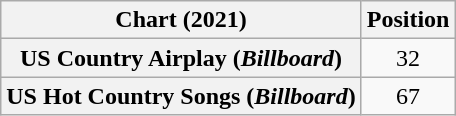<table class="wikitable sortable plainrowheaders" style="text-align:center">
<tr>
<th>Chart (2021)</th>
<th>Position</th>
</tr>
<tr>
<th scope="row">US Country Airplay (<em>Billboard</em>)</th>
<td>32</td>
</tr>
<tr>
<th scope="row">US Hot Country Songs (<em>Billboard</em>)</th>
<td>67</td>
</tr>
</table>
